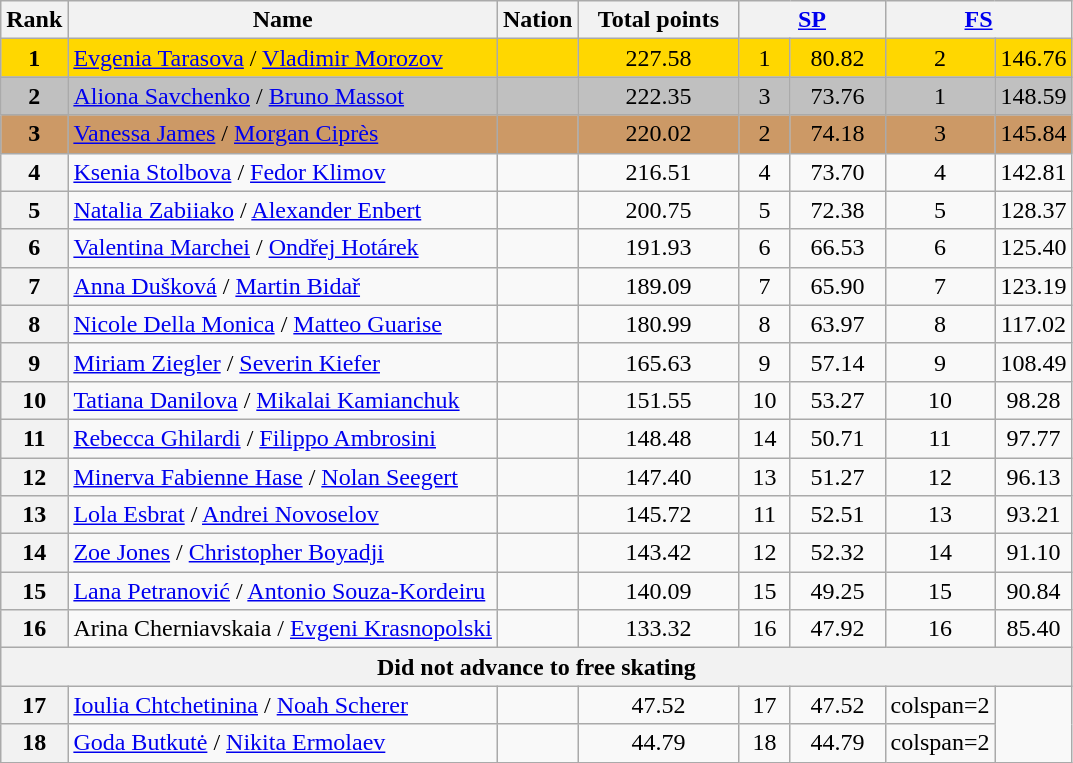<table class="wikitable sortable">
<tr>
<th>Rank</th>
<th>Name</th>
<th>Nation</th>
<th width="100px">Total points</th>
<th colspan="2" width="90px"><a href='#'>SP</a></th>
<th colspan="2" width="90px"><a href='#'>FS</a></th>
</tr>
<tr bgcolor="gold">
<td align="center" bgcolor="gold"><strong>1</strong></td>
<td><a href='#'>Evgenia Tarasova</a> / <a href='#'>Vladimir Morozov</a></td>
<td></td>
<td align="center">227.58</td>
<td align="center">1</td>
<td align="center">80.82</td>
<td align="center">2</td>
<td align="center">146.76</td>
</tr>
<tr bgcolor="silver">
<td align="center" bgcolor="silver"><strong>2</strong></td>
<td><a href='#'>Aliona Savchenko</a> / <a href='#'>Bruno Massot</a></td>
<td></td>
<td align="center">222.35</td>
<td align="center">3</td>
<td align="center">73.76</td>
<td align="center">1</td>
<td align="center">148.59</td>
</tr>
<tr bgcolor="#cc9966">
<td align="center" bgcolor="#cc9966"><strong>3</strong></td>
<td><a href='#'>Vanessa James</a> / <a href='#'>Morgan Ciprès</a></td>
<td></td>
<td align="center">220.02</td>
<td align="center">2</td>
<td align="center">74.18</td>
<td align="center">3</td>
<td align="center">145.84</td>
</tr>
<tr>
<th>4</th>
<td><a href='#'>Ksenia Stolbova</a> / <a href='#'>Fedor Klimov</a></td>
<td></td>
<td align="center">216.51</td>
<td align="center">4</td>
<td align="center">73.70</td>
<td align="center">4</td>
<td align="center">142.81</td>
</tr>
<tr>
<th>5</th>
<td><a href='#'>Natalia Zabiiako</a> / <a href='#'>Alexander Enbert</a></td>
<td></td>
<td align="center">200.75</td>
<td align="center">5</td>
<td align="center">72.38</td>
<td align="center">5</td>
<td align="center">128.37</td>
</tr>
<tr>
<th>6</th>
<td><a href='#'>Valentina Marchei</a> / <a href='#'>Ondřej Hotárek</a></td>
<td></td>
<td align="center">191.93</td>
<td align="center">6</td>
<td align="center">66.53</td>
<td align="center">6</td>
<td align="center">125.40</td>
</tr>
<tr>
<th>7</th>
<td><a href='#'>Anna Dušková</a> / <a href='#'>Martin Bidař</a></td>
<td></td>
<td align="center">189.09</td>
<td align="center">7</td>
<td align="center">65.90</td>
<td align="center">7</td>
<td align="center">123.19</td>
</tr>
<tr>
<th>8</th>
<td><a href='#'>Nicole Della Monica</a> / <a href='#'>Matteo Guarise</a></td>
<td></td>
<td align="center">180.99</td>
<td align="center">8</td>
<td align="center">63.97</td>
<td align="center">8</td>
<td align="center">117.02</td>
</tr>
<tr>
<th>9</th>
<td><a href='#'>Miriam Ziegler</a> / <a href='#'>Severin Kiefer</a></td>
<td></td>
<td align="center">165.63</td>
<td align="center">9</td>
<td align="center">57.14</td>
<td align="center">9</td>
<td align="center">108.49</td>
</tr>
<tr>
<th>10</th>
<td><a href='#'>Tatiana Danilova</a> / <a href='#'>Mikalai Kamianchuk</a></td>
<td></td>
<td align="center">151.55</td>
<td align="center">10</td>
<td align="center">53.27</td>
<td align="center">10</td>
<td align="center">98.28</td>
</tr>
<tr>
<th>11</th>
<td><a href='#'>Rebecca Ghilardi</a> / <a href='#'>Filippo Ambrosini</a></td>
<td></td>
<td align="center">148.48</td>
<td align="center">14</td>
<td align="center">50.71</td>
<td align="center">11</td>
<td align="center">97.77</td>
</tr>
<tr>
<th>12</th>
<td><a href='#'>Minerva Fabienne Hase</a> / <a href='#'>Nolan Seegert</a></td>
<td></td>
<td align="center">147.40</td>
<td align="center">13</td>
<td align="center">51.27</td>
<td align="center">12</td>
<td align="center">96.13</td>
</tr>
<tr>
<th>13</th>
<td><a href='#'>Lola Esbrat</a> / <a href='#'>Andrei Novoselov</a></td>
<td></td>
<td align="center">145.72</td>
<td align="center">11</td>
<td align="center">52.51</td>
<td align="center">13</td>
<td align="center">93.21</td>
</tr>
<tr>
<th>14</th>
<td><a href='#'>Zoe Jones</a> / <a href='#'>Christopher Boyadji</a></td>
<td></td>
<td align="center">143.42</td>
<td align="center">12</td>
<td align="center">52.32</td>
<td align="center">14</td>
<td align="center">91.10</td>
</tr>
<tr>
<th>15</th>
<td><a href='#'>Lana Petranović</a> / <a href='#'>Antonio Souza-Kordeiru</a></td>
<td></td>
<td align="center">140.09</td>
<td align="center">15</td>
<td align="center">49.25</td>
<td align="center">15</td>
<td align="center">90.84</td>
</tr>
<tr>
<th>16</th>
<td>Arina Cherniavskaia / <a href='#'>Evgeni Krasnopolski</a></td>
<td></td>
<td align="center">133.32</td>
<td align="center">16</td>
<td align="center">47.92</td>
<td align="center">16</td>
<td align="center">85.40</td>
</tr>
<tr>
<th colspan=8>Did not advance to free skating</th>
</tr>
<tr>
<th>17</th>
<td><a href='#'>Ioulia Chtchetinina</a> / <a href='#'>Noah Scherer</a></td>
<td></td>
<td align="center">47.52</td>
<td align="center">17</td>
<td align="center">47.52</td>
<td>colspan=2 </td>
</tr>
<tr>
<th>18</th>
<td><a href='#'>Goda Butkutė</a> / <a href='#'>Nikita Ermolaev</a></td>
<td></td>
<td align="center">44.79</td>
<td align="center">18</td>
<td align="center">44.79</td>
<td>colspan=2 </td>
</tr>
</table>
